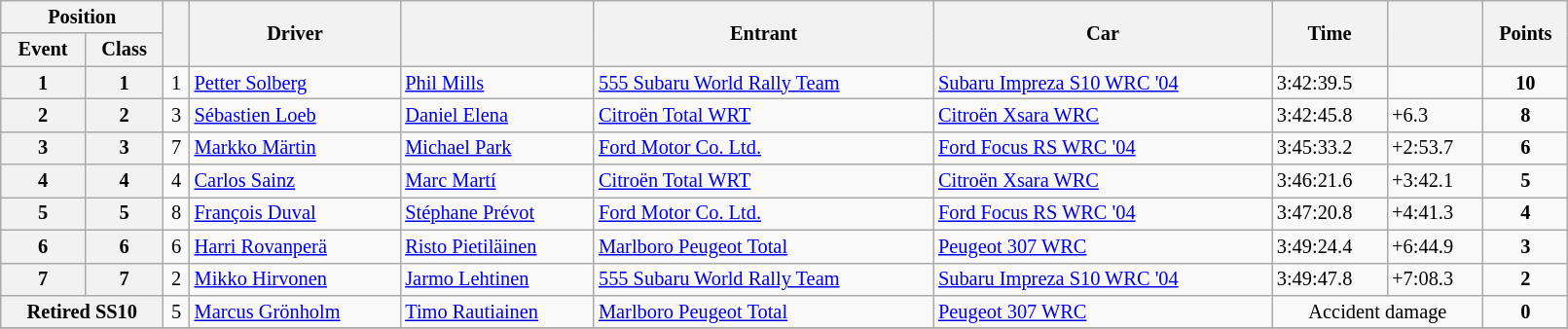<table class="wikitable" width=85% style="font-size: 85%;">
<tr>
<th colspan="2">Position</th>
<th rowspan="2"></th>
<th rowspan="2">Driver</th>
<th rowspan="2"></th>
<th rowspan="2">Entrant</th>
<th rowspan="2">Car</th>
<th rowspan="2">Time</th>
<th rowspan="2"></th>
<th rowspan="2">Points</th>
</tr>
<tr>
<th>Event</th>
<th>Class</th>
</tr>
<tr>
<th>1</th>
<th>1</th>
<td align="center">1</td>
<td> <a href='#'>Petter Solberg</a></td>
<td> <a href='#'>Phil Mills</a></td>
<td> <a href='#'>555 Subaru World Rally Team</a></td>
<td><a href='#'>Subaru Impreza S10 WRC '04</a></td>
<td>3:42:39.5</td>
<td></td>
<td align="center"><strong>10</strong></td>
</tr>
<tr>
<th>2</th>
<th>2</th>
<td align="center">3</td>
<td> <a href='#'>Sébastien Loeb</a></td>
<td> <a href='#'>Daniel Elena</a></td>
<td> <a href='#'>Citroën Total WRT</a></td>
<td><a href='#'>Citroën Xsara WRC</a></td>
<td>3:42:45.8</td>
<td>+6.3</td>
<td align="center"><strong>8</strong></td>
</tr>
<tr>
<th>3</th>
<th>3</th>
<td align="center">7</td>
<td> <a href='#'>Markko Märtin</a></td>
<td> <a href='#'>Michael Park</a></td>
<td> <a href='#'>Ford Motor Co. Ltd.</a></td>
<td><a href='#'>Ford Focus RS WRC '04</a></td>
<td>3:45:33.2</td>
<td>+2:53.7</td>
<td align="center"><strong>6</strong></td>
</tr>
<tr>
<th>4</th>
<th>4</th>
<td align="center">4</td>
<td> <a href='#'>Carlos Sainz</a></td>
<td> <a href='#'>Marc Martí</a></td>
<td> <a href='#'>Citroën Total WRT</a></td>
<td><a href='#'>Citroën Xsara WRC</a></td>
<td>3:46:21.6</td>
<td>+3:42.1</td>
<td align="center"><strong>5</strong></td>
</tr>
<tr>
<th>5</th>
<th>5</th>
<td align="center">8</td>
<td> <a href='#'>François Duval</a></td>
<td> <a href='#'>Stéphane Prévot</a></td>
<td> <a href='#'>Ford Motor Co. Ltd.</a></td>
<td><a href='#'>Ford Focus RS WRC '04</a></td>
<td>3:47:20.8</td>
<td>+4:41.3</td>
<td align="center"><strong>4</strong></td>
</tr>
<tr>
<th>6</th>
<th>6</th>
<td align="center">6</td>
<td> <a href='#'>Harri Rovanperä</a></td>
<td> <a href='#'>Risto Pietiläinen</a></td>
<td> <a href='#'>Marlboro Peugeot Total</a></td>
<td><a href='#'>Peugeot 307 WRC</a></td>
<td>3:49:24.4</td>
<td>+6:44.9</td>
<td align="center"><strong>3</strong></td>
</tr>
<tr>
<th>7</th>
<th>7</th>
<td align="center">2</td>
<td> <a href='#'>Mikko Hirvonen</a></td>
<td> <a href='#'>Jarmo Lehtinen</a></td>
<td> <a href='#'>555 Subaru World Rally Team</a></td>
<td><a href='#'>Subaru Impreza S10 WRC '04</a></td>
<td>3:49:47.8</td>
<td>+7:08.3</td>
<td align="center"><strong>2</strong></td>
</tr>
<tr>
<th colspan="2">Retired SS10</th>
<td align="center">5</td>
<td> <a href='#'>Marcus Grönholm</a></td>
<td> <a href='#'>Timo Rautiainen</a></td>
<td> <a href='#'>Marlboro Peugeot Total</a></td>
<td><a href='#'>Peugeot 307 WRC</a></td>
<td align="center" colspan="2">Accident damage</td>
<td align="center"><strong>0</strong></td>
</tr>
<tr>
</tr>
</table>
